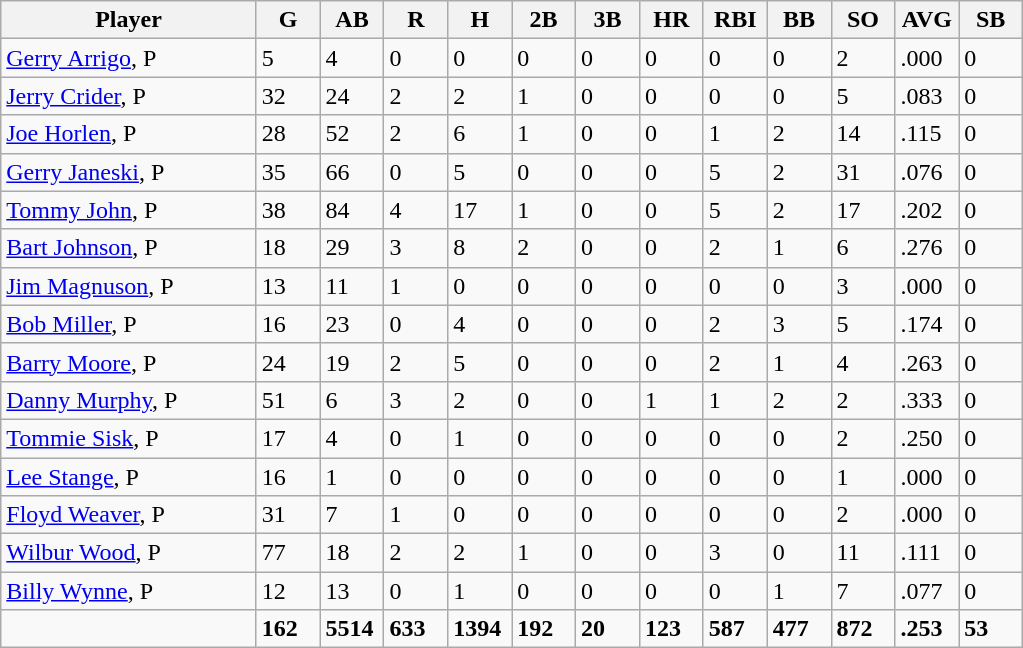<table class="wikitable sortable">
<tr>
<th width="24%">Player</th>
<th width="6%">G</th>
<th width="6%">AB</th>
<th width="6%">R</th>
<th width="6%">H</th>
<th width="6%">2B</th>
<th width="6%">3B</th>
<th width="6%">HR</th>
<th width="6%">RBI</th>
<th width="6%">BB</th>
<th width="6%">SO</th>
<th width="6%">AVG</th>
<th width="6%">SB</th>
</tr>
<tr>
<td><a href='#'>Gerry Arrigo</a>, P</td>
<td>5</td>
<td>4</td>
<td>0</td>
<td>0</td>
<td>0</td>
<td>0</td>
<td>0</td>
<td>0</td>
<td>0</td>
<td>2</td>
<td>.000</td>
<td>0</td>
</tr>
<tr>
<td><a href='#'>Jerry Crider</a>, P</td>
<td>32</td>
<td>24</td>
<td>2</td>
<td>2</td>
<td>1</td>
<td>0</td>
<td>0</td>
<td>0</td>
<td>0</td>
<td>5</td>
<td>.083</td>
<td>0</td>
</tr>
<tr>
<td><a href='#'>Joe Horlen</a>, P</td>
<td>28</td>
<td>52</td>
<td>2</td>
<td>6</td>
<td>1</td>
<td>0</td>
<td>0</td>
<td>1</td>
<td>2</td>
<td>14</td>
<td>.115</td>
<td>0</td>
</tr>
<tr>
<td><a href='#'>Gerry Janeski</a>, P</td>
<td>35</td>
<td>66</td>
<td>0</td>
<td>5</td>
<td>0</td>
<td>0</td>
<td>0</td>
<td>5</td>
<td>2</td>
<td>31</td>
<td>.076</td>
<td>0</td>
</tr>
<tr>
<td><a href='#'>Tommy John</a>, P</td>
<td>38</td>
<td>84</td>
<td>4</td>
<td>17</td>
<td>1</td>
<td>0</td>
<td>0</td>
<td>5</td>
<td>2</td>
<td>17</td>
<td>.202</td>
<td>0</td>
</tr>
<tr>
<td><a href='#'>Bart Johnson</a>, P</td>
<td>18</td>
<td>29</td>
<td>3</td>
<td>8</td>
<td>2</td>
<td>0</td>
<td>0</td>
<td>2</td>
<td>1</td>
<td>6</td>
<td>.276</td>
<td>0</td>
</tr>
<tr>
<td><a href='#'>Jim Magnuson</a>, P</td>
<td>13</td>
<td>11</td>
<td>1</td>
<td>0</td>
<td>0</td>
<td>0</td>
<td>0</td>
<td>0</td>
<td>0</td>
<td>3</td>
<td>.000</td>
<td>0</td>
</tr>
<tr>
<td><a href='#'>Bob Miller</a>, P</td>
<td>16</td>
<td>23</td>
<td>0</td>
<td>4</td>
<td>0</td>
<td>0</td>
<td>0</td>
<td>2</td>
<td>3</td>
<td>5</td>
<td>.174</td>
<td>0</td>
</tr>
<tr>
<td><a href='#'>Barry Moore</a>, P</td>
<td>24</td>
<td>19</td>
<td>2</td>
<td>5</td>
<td>0</td>
<td>0</td>
<td>0</td>
<td>2</td>
<td>1</td>
<td>4</td>
<td>.263</td>
<td>0</td>
</tr>
<tr>
<td><a href='#'>Danny Murphy</a>, P</td>
<td>51</td>
<td>6</td>
<td>3</td>
<td>2</td>
<td>0</td>
<td>0</td>
<td>1</td>
<td>1</td>
<td>2</td>
<td>2</td>
<td>.333</td>
<td>0</td>
</tr>
<tr>
<td><a href='#'>Tommie Sisk</a>, P</td>
<td>17</td>
<td>4</td>
<td>0</td>
<td>1</td>
<td>0</td>
<td>0</td>
<td>0</td>
<td>0</td>
<td>0</td>
<td>2</td>
<td>.250</td>
<td>0</td>
</tr>
<tr>
<td><a href='#'>Lee Stange</a>, P</td>
<td>16</td>
<td>1</td>
<td>0</td>
<td>0</td>
<td>0</td>
<td>0</td>
<td>0</td>
<td>0</td>
<td>0</td>
<td>1</td>
<td>.000</td>
<td>0</td>
</tr>
<tr>
<td><a href='#'>Floyd Weaver</a>, P</td>
<td>31</td>
<td>7</td>
<td>1</td>
<td>0</td>
<td>0</td>
<td>0</td>
<td>0</td>
<td>0</td>
<td>0</td>
<td>2</td>
<td>.000</td>
<td>0</td>
</tr>
<tr>
<td><a href='#'>Wilbur Wood</a>, P</td>
<td>77</td>
<td>18</td>
<td>2</td>
<td>2</td>
<td>1</td>
<td>0</td>
<td>0</td>
<td>3</td>
<td>0</td>
<td>11</td>
<td>.111</td>
<td>0</td>
</tr>
<tr>
<td><a href='#'>Billy Wynne</a>, P</td>
<td>12</td>
<td>13</td>
<td>0</td>
<td>1</td>
<td>0</td>
<td>0</td>
<td>0</td>
<td>0</td>
<td>1</td>
<td>7</td>
<td>.077</td>
<td>0</td>
</tr>
<tr class="sortbottom">
<td></td>
<td><strong>162</strong></td>
<td><strong>5514</strong></td>
<td><strong>633</strong></td>
<td><strong>1394</strong></td>
<td><strong>192</strong></td>
<td><strong>20</strong></td>
<td><strong>123</strong></td>
<td><strong>587</strong></td>
<td><strong>477</strong></td>
<td><strong>872</strong></td>
<td><strong>.253</strong></td>
<td><strong>53</strong></td>
</tr>
</table>
